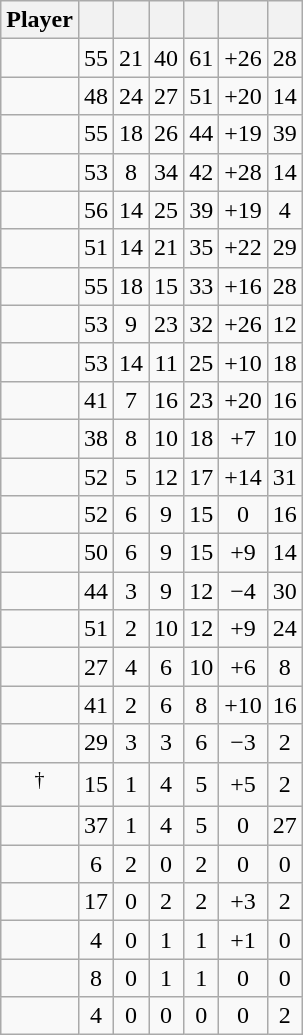<table class="wikitable sortable" style="text-align:center;">
<tr>
<th>Player</th>
<th></th>
<th></th>
<th></th>
<th></th>
<th data-sort-type="number"></th>
<th></th>
</tr>
<tr>
<td></td>
<td>55</td>
<td>21</td>
<td>40</td>
<td>61</td>
<td>+26</td>
<td>28</td>
</tr>
<tr>
<td></td>
<td>48</td>
<td>24</td>
<td>27</td>
<td>51</td>
<td>+20</td>
<td>14</td>
</tr>
<tr>
<td></td>
<td>55</td>
<td>18</td>
<td>26</td>
<td>44</td>
<td>+19</td>
<td>39</td>
</tr>
<tr>
<td></td>
<td>53</td>
<td>8</td>
<td>34</td>
<td>42</td>
<td>+28</td>
<td>14</td>
</tr>
<tr>
<td></td>
<td>56</td>
<td>14</td>
<td>25</td>
<td>39</td>
<td>+19</td>
<td>4</td>
</tr>
<tr>
<td></td>
<td>51</td>
<td>14</td>
<td>21</td>
<td>35</td>
<td>+22</td>
<td>29</td>
</tr>
<tr>
<td></td>
<td>55</td>
<td>18</td>
<td>15</td>
<td>33</td>
<td>+16</td>
<td>28</td>
</tr>
<tr>
<td></td>
<td>53</td>
<td>9</td>
<td>23</td>
<td>32</td>
<td>+26</td>
<td>12</td>
</tr>
<tr>
<td></td>
<td>53</td>
<td>14</td>
<td>11</td>
<td>25</td>
<td>+10</td>
<td>18</td>
</tr>
<tr>
<td></td>
<td>41</td>
<td>7</td>
<td>16</td>
<td>23</td>
<td>+20</td>
<td>16</td>
</tr>
<tr>
<td></td>
<td>38</td>
<td>8</td>
<td>10</td>
<td>18</td>
<td>+7</td>
<td>10</td>
</tr>
<tr>
<td></td>
<td>52</td>
<td>5</td>
<td>12</td>
<td>17</td>
<td>+14</td>
<td>31</td>
</tr>
<tr>
<td></td>
<td>52</td>
<td>6</td>
<td>9</td>
<td>15</td>
<td>0</td>
<td>16</td>
</tr>
<tr>
<td></td>
<td>50</td>
<td>6</td>
<td>9</td>
<td>15</td>
<td>+9</td>
<td>14</td>
</tr>
<tr>
<td></td>
<td>44</td>
<td>3</td>
<td>9</td>
<td>12</td>
<td>−4</td>
<td>30</td>
</tr>
<tr>
<td></td>
<td>51</td>
<td>2</td>
<td>10</td>
<td>12</td>
<td>+9</td>
<td>24</td>
</tr>
<tr>
<td></td>
<td>27</td>
<td>4</td>
<td>6</td>
<td>10</td>
<td>+6</td>
<td>8</td>
</tr>
<tr>
<td></td>
<td>41</td>
<td>2</td>
<td>6</td>
<td>8</td>
<td>+10</td>
<td>16</td>
</tr>
<tr>
<td></td>
<td>29</td>
<td>3</td>
<td>3</td>
<td>6</td>
<td>−3</td>
<td>2</td>
</tr>
<tr>
<td><sup>†</sup></td>
<td>15</td>
<td>1</td>
<td>4</td>
<td>5</td>
<td>+5</td>
<td>2</td>
</tr>
<tr>
<td></td>
<td>37</td>
<td>1</td>
<td>4</td>
<td>5</td>
<td>0</td>
<td>27</td>
</tr>
<tr>
<td></td>
<td>6</td>
<td>2</td>
<td>0</td>
<td>2</td>
<td>0</td>
<td>0</td>
</tr>
<tr>
<td></td>
<td>17</td>
<td>0</td>
<td>2</td>
<td>2</td>
<td>+3</td>
<td>2</td>
</tr>
<tr>
<td></td>
<td>4</td>
<td>0</td>
<td>1</td>
<td>1</td>
<td>+1</td>
<td>0</td>
</tr>
<tr>
<td></td>
<td>8</td>
<td>0</td>
<td>1</td>
<td>1</td>
<td>0</td>
<td>0</td>
</tr>
<tr>
<td></td>
<td>4</td>
<td>0</td>
<td>0</td>
<td>0</td>
<td>0</td>
<td>2</td>
</tr>
</table>
